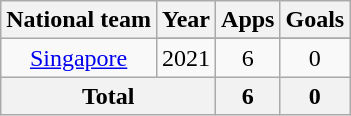<table class="wikitable" style="text-align:center">
<tr>
<th>National team</th>
<th>Year</th>
<th>Apps</th>
<th>Goals</th>
</tr>
<tr>
<td rowspan="2"><a href='#'>Singapore</a></td>
</tr>
<tr>
<td>2021</td>
<td>6</td>
<td>0</td>
</tr>
<tr>
<th colspan="2">Total</th>
<th>6</th>
<th>0</th>
</tr>
</table>
